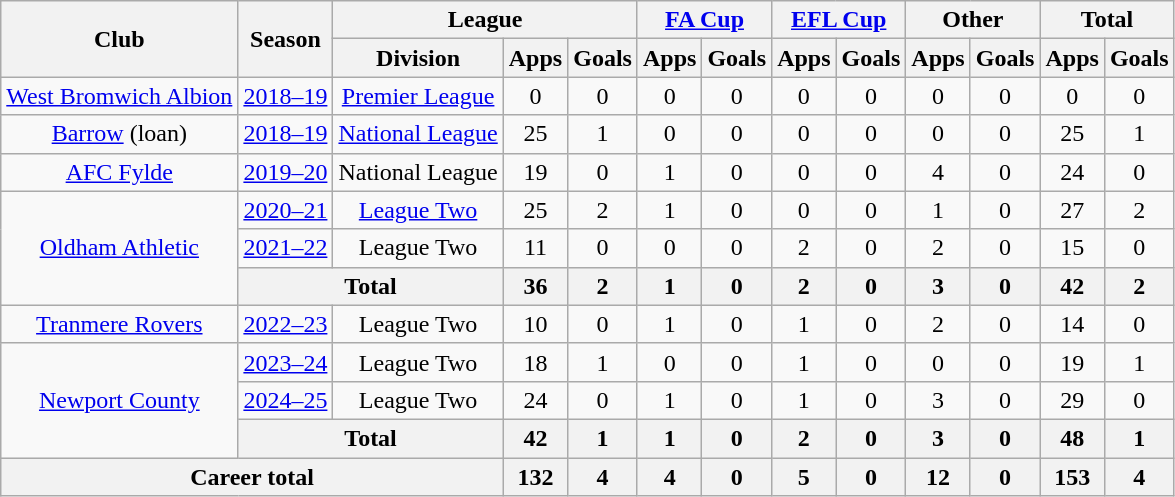<table class="wikitable" style="text-align:center;">
<tr>
<th rowspan="2">Club</th>
<th rowspan="2">Season</th>
<th colspan="3">League</th>
<th colspan="2"><a href='#'>FA Cup</a></th>
<th colspan="2"><a href='#'>EFL Cup</a></th>
<th colspan="2">Other</th>
<th colspan="2">Total</th>
</tr>
<tr>
<th>Division</th>
<th>Apps</th>
<th>Goals</th>
<th>Apps</th>
<th>Goals</th>
<th>Apps</th>
<th>Goals</th>
<th>Apps</th>
<th>Goals</th>
<th>Apps</th>
<th>Goals</th>
</tr>
<tr>
<td><a href='#'>West Bromwich Albion</a></td>
<td><a href='#'>2018–19</a></td>
<td><a href='#'>Premier League</a></td>
<td>0</td>
<td>0</td>
<td>0</td>
<td>0</td>
<td>0</td>
<td>0</td>
<td>0</td>
<td>0</td>
<td>0</td>
<td>0</td>
</tr>
<tr>
<td><a href='#'>Barrow</a> (loan)</td>
<td><a href='#'>2018–19</a></td>
<td><a href='#'>National League</a></td>
<td>25</td>
<td>1</td>
<td>0</td>
<td>0</td>
<td>0</td>
<td>0</td>
<td>0</td>
<td>0</td>
<td>25</td>
<td>1</td>
</tr>
<tr>
<td><a href='#'>AFC Fylde</a></td>
<td><a href='#'>2019–20</a></td>
<td>National League</td>
<td>19</td>
<td>0</td>
<td>1</td>
<td>0</td>
<td>0</td>
<td>0</td>
<td>4</td>
<td>0</td>
<td>24</td>
<td>0</td>
</tr>
<tr>
<td rowspan=3><a href='#'>Oldham Athletic</a></td>
<td><a href='#'>2020–21</a></td>
<td><a href='#'>League Two</a></td>
<td>25</td>
<td>2</td>
<td>1</td>
<td>0</td>
<td>0</td>
<td>0</td>
<td>1</td>
<td>0</td>
<td>27</td>
<td>2</td>
</tr>
<tr>
<td><a href='#'>2021–22</a></td>
<td>League Two</td>
<td>11</td>
<td>0</td>
<td>0</td>
<td>0</td>
<td>2</td>
<td>0</td>
<td>2</td>
<td>0</td>
<td>15</td>
<td>0</td>
</tr>
<tr>
<th colspan="2">Total</th>
<th>36</th>
<th>2</th>
<th>1</th>
<th>0</th>
<th>2</th>
<th>0</th>
<th>3</th>
<th>0</th>
<th>42</th>
<th>2</th>
</tr>
<tr>
<td><a href='#'>Tranmere Rovers</a></td>
<td><a href='#'>2022–23</a></td>
<td>League Two</td>
<td>10</td>
<td>0</td>
<td>1</td>
<td>0</td>
<td>1</td>
<td>0</td>
<td>2</td>
<td>0</td>
<td>14</td>
<td>0</td>
</tr>
<tr>
<td rowspan=3><a href='#'>Newport County</a></td>
<td><a href='#'>2023–24</a></td>
<td>League Two</td>
<td>18</td>
<td>1</td>
<td>0</td>
<td>0</td>
<td>1</td>
<td>0</td>
<td>0</td>
<td>0</td>
<td>19</td>
<td>1</td>
</tr>
<tr>
<td><a href='#'>2024–25</a></td>
<td>League Two</td>
<td>24</td>
<td>0</td>
<td>1</td>
<td>0</td>
<td>1</td>
<td>0</td>
<td>3</td>
<td>0</td>
<td>29</td>
<td>0</td>
</tr>
<tr>
<th colspan="2">Total</th>
<th>42</th>
<th>1</th>
<th>1</th>
<th>0</th>
<th>2</th>
<th>0</th>
<th>3</th>
<th>0</th>
<th>48</th>
<th>1</th>
</tr>
<tr>
<th colspan="3">Career total</th>
<th>132</th>
<th>4</th>
<th>4</th>
<th>0</th>
<th>5</th>
<th>0</th>
<th>12</th>
<th>0</th>
<th>153</th>
<th>4</th>
</tr>
</table>
